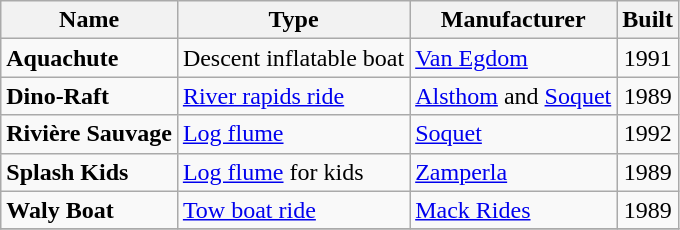<table class="wikitable sortable">
<tr>
<th>Name</th>
<th>Type</th>
<th>Manufacturer</th>
<th>Built</th>
</tr>
<tr>
<td><strong>Aquachute</strong></td>
<td>Descent inflatable boat</td>
<td><a href='#'>Van Egdom</a></td>
<td align="center">1991</td>
</tr>
<tr>
<td><strong>Dino-Raft</strong></td>
<td><a href='#'>River rapids ride</a></td>
<td><a href='#'>Alsthom</a> and <a href='#'>Soquet</a></td>
<td align="center">1989</td>
</tr>
<tr>
<td><strong>Rivière Sauvage</strong></td>
<td><a href='#'>Log flume</a></td>
<td><a href='#'>Soquet</a></td>
<td align="center">1992</td>
</tr>
<tr>
<td><strong>Splash Kids</strong></td>
<td><a href='#'>Log flume</a> for kids</td>
<td><a href='#'>Zamperla</a></td>
<td align="center">1989</td>
</tr>
<tr>
<td><strong>Waly Boat</strong></td>
<td><a href='#'>Tow boat ride</a></td>
<td><a href='#'>Mack Rides</a></td>
<td align="center">1989</td>
</tr>
<tr>
</tr>
</table>
